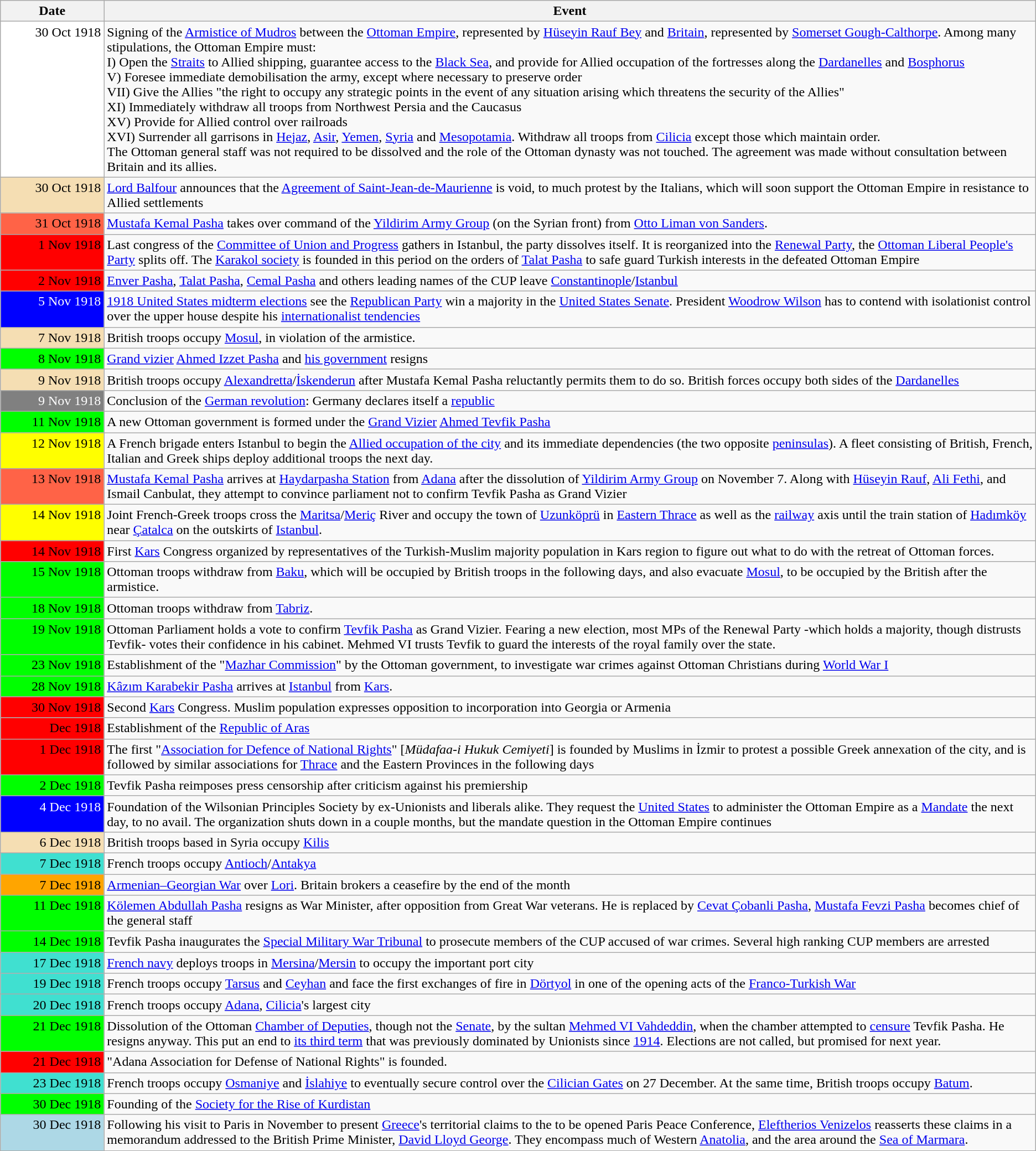<table class="wikitable">
<tr>
<th width="10%">Date</th>
<th>Event</th>
</tr>
<tr>
<td valign="top" align="right" style="background:white">30 Oct 1918</td>
<td>Signing of the <a href='#'>Armistice of Mudros</a> between the <a href='#'>Ottoman Empire</a>, represented by <a href='#'>Hüseyin Rauf Bey</a> and <a href='#'>Britain</a>, represented by <a href='#'>Somerset Gough-Calthorpe</a>. Among many stipulations, the Ottoman Empire must:<br>I) Open the <a href='#'>Straits</a> to Allied shipping, guarantee access to the <a href='#'>Black Sea</a>, and provide for Allied occupation of the fortresses along the <a href='#'>Dardanelles</a> and <a href='#'>Bosphorus</a><br>V) Foresee immediate demobilisation the army, except where necessary to preserve order<br>VII) Give the Allies "the right to occupy any strategic points in the event of any situation arising which threatens the security of the Allies"<br>XI) Immediately withdraw all troops from Northwest Persia and the Caucasus<br>XV) Provide for Allied control over railroads<br>XVI) Surrender all garrisons in <a href='#'>Hejaz</a>, <a href='#'>Asir</a>, <a href='#'>Yemen</a>, <a href='#'>Syria</a> and <a href='#'>Mesopotamia</a>. Withdraw all troops from <a href='#'>Cilicia</a> except those which maintain order.<br>The Ottoman general staff was not required to be dissolved and the role of the Ottoman dynasty was not touched. The agreement was made without consultation between Britain and its allies.</td>
</tr>
<tr>
<td valign="top" align="right" style="background:Wheat">30 Oct 1918</td>
<td><a href='#'>Lord Balfour</a> announces that the <a href='#'>Agreement of Saint-Jean-de-Maurienne</a> is void, to much protest by the Italians, which will soon support the Ottoman Empire in resistance to Allied settlements</td>
</tr>
<tr>
<td valign="top" align="right" style="background:Tomato">31 Oct 1918</td>
<td><a href='#'>Mustafa Kemal Pasha</a> takes over command of the <a href='#'>Yildirim Army Group</a> (on the Syrian front) from <a href='#'>Otto Liman von Sanders</a>.</td>
</tr>
<tr>
<td valign="top" align="right" style="background:red">1 Nov 1918</td>
<td>Last congress of the <a href='#'>Committee of Union and Progress</a> gathers in Istanbul, the party dissolves itself. It is reorganized into the <a href='#'>Renewal Party</a>, the <a href='#'>Ottoman Liberal People's Party</a> splits off. The <a href='#'>Karakol society</a> is founded in this period on the orders of <a href='#'>Talat Pasha</a> to safe guard Turkish interests in the defeated Ottoman Empire</td>
</tr>
<tr>
<td valign="top" align="right" style="background:red">2 Nov 1918</td>
<td><a href='#'>Enver Pasha</a>, <a href='#'>Talat Pasha</a>, <a href='#'>Cemal Pasha</a> and others leading names of the CUP leave <a href='#'>Constantinople</a>/<a href='#'>Istanbul</a></td>
</tr>
<tr>
<td valign="top" align="right" style="background:blue; color: white;">5 Nov 1918</td>
<td><a href='#'>1918 United States midterm elections</a> see the <a href='#'>Republican Party</a> win a majority in the <a href='#'>United States Senate</a>. President <a href='#'>Woodrow Wilson</a> has to contend with isolationist control over the upper house despite his <a href='#'>internationalist tendencies</a></td>
</tr>
<tr>
<td valign="top" align="right" style="background:Wheat">7 Nov 1918</td>
<td>British troops occupy <a href='#'>Mosul</a>, in violation of the armistice.</td>
</tr>
<tr>
<td valign="top" align="right" style="background:Lime">8 Nov 1918</td>
<td><a href='#'>Grand vizier</a> <a href='#'>Ahmed Izzet Pasha</a> and <a href='#'>his government</a> resigns</td>
</tr>
<tr>
<td valign="top" align="right" style="background:Wheat">9 Nov 1918</td>
<td>British troops occupy <a href='#'>Alexandretta</a>/<a href='#'>İskenderun</a> after Mustafa Kemal Pasha reluctantly permits them to do so. British forces occupy both sides of the <a href='#'>Dardanelles</a></td>
</tr>
<tr>
<td valign="top" align="right" style="background:Grey; color: white;">9 Nov 1918</td>
<td>Conclusion of the <a href='#'>German revolution</a>: Germany declares itself a <a href='#'>republic</a></td>
</tr>
<tr>
<td valign="top" align="right" style="background:Lime">11 Nov 1918</td>
<td>A new Ottoman government is formed under the <a href='#'>Grand Vizier</a> <a href='#'>Ahmed Tevfik Pasha</a></td>
</tr>
<tr>
<td valign="top" align="right" style="background:Yellow">12 Nov 1918</td>
<td>A French brigade enters Istanbul to begin the <a href='#'>Allied occupation of the city</a> and its immediate dependencies (the two opposite <a href='#'>peninsulas</a>). A fleet consisting of British, French, Italian and Greek ships deploy additional troops the next day.</td>
</tr>
<tr>
<td valign="top" align="right" style="background:Tomato">13 Nov 1918</td>
<td><a href='#'>Mustafa Kemal Pasha</a> arrives at <a href='#'>Haydarpasha Station</a> from <a href='#'>Adana</a> after the dissolution of <a href='#'>Yildirim Army Group</a> on November 7. Along with <a href='#'>Hüseyin Rauf</a>, <a href='#'>Ali Fethi</a>, and Ismail Canbulat, they attempt to convince parliament not to confirm Tevfik Pasha as Grand Vizier</td>
</tr>
<tr>
<td valign="top" align="right" style="background:Yellow">14 Nov 1918</td>
<td>Joint French-Greek troops cross the <a href='#'>Maritsa</a>/<a href='#'>Meriç</a> River and occupy the town of <a href='#'>Uzunköprü</a> in <a href='#'>Eastern Thrace</a> as well as the <a href='#'>railway</a> axis until the train station of <a href='#'>Hadımköy</a> near <a href='#'>Çatalca</a> on the outskirts of <a href='#'>Istanbul</a>.</td>
</tr>
<tr>
<td valign="top" align="right" style="background:Red">14 Nov 1918</td>
<td>First <a href='#'>Kars</a> Congress organized by representatives of the Turkish-Muslim majority population in Kars region to figure out what to do with the retreat of Ottoman forces.</td>
</tr>
<tr>
<td valign="top" align="right" style="background:Lime">15 Nov 1918</td>
<td>Ottoman troops withdraw from <a href='#'>Baku</a>, which will be occupied by British troops in the following days, and also evacuate <a href='#'>Mosul</a>, to be occupied by the British after the armistice.</td>
</tr>
<tr>
<td valign="top" align="right" style="background:Lime">18 Nov 1918</td>
<td>Ottoman troops withdraw from <a href='#'>Tabriz</a>.</td>
</tr>
<tr>
<td valign="top" align="right" style="background:Lime">19 Nov 1918</td>
<td>Ottoman Parliament holds a vote to confirm <a href='#'>Tevfik Pasha</a> as Grand Vizier. Fearing a new election, most MPs of the Renewal Party -which holds a majority, though distrusts Tevfik- votes their confidence in his cabinet. Mehmed VI trusts Tevfik to guard the interests of the royal family over the state.</td>
</tr>
<tr>
<td valign="top" align="right" style="background:Lime">23 Nov 1918</td>
<td>Establishment of the "<a href='#'>Mazhar Commission</a>" by the Ottoman government, to investigate war crimes against Ottoman Christians during <a href='#'>World War I</a></td>
</tr>
<tr>
<td valign="top" align="right" style="background:Lime">28 Nov 1918</td>
<td><a href='#'>Kâzım Karabekir Pasha</a> arrives at <a href='#'>Istanbul</a> from <a href='#'>Kars</a>.</td>
</tr>
<tr>
<td valign="top" align="right" style="background:Red">30 Nov 1918</td>
<td>Second <a href='#'>Kars</a> Congress. Muslim population expresses opposition to incorporation into Georgia or Armenia</td>
</tr>
<tr>
<td valign="top" align="right" style="background:Red">Dec 1918</td>
<td>Establishment of the <a href='#'>Republic of Aras</a></td>
</tr>
<tr>
<td valign="top" align="right" style="background:Red">1 Dec 1918</td>
<td>The first "<a href='#'>Association for Defence of National Rights</a>" [<em>Müdafaa-i Hukuk Cemiyeti</em>] is founded by  Muslims in İzmir to protest a possible Greek annexation of the city, and is followed by similar associations for <a href='#'>Thrace</a> and the Eastern Provinces in the following days</td>
</tr>
<tr>
<td valign="top" align="right" style="background:lime">2 Dec 1918</td>
<td>Tevfik Pasha reimposes press censorship after criticism against his premiership</td>
</tr>
<tr>
<td valign="top" align="right" style="background:blue; color: white;">4 Dec 1918</td>
<td>Foundation of the Wilsonian Principles Society by ex-Unionists and liberals alike. They request the <a href='#'>United States</a> to administer the Ottoman Empire as a <a href='#'>Mandate</a> the next day, to no avail. The organization shuts down in a couple months, but the mandate question in the Ottoman Empire continues</td>
</tr>
<tr>
<td valign="top" align="right" style="background:Wheat">6 Dec 1918</td>
<td>British troops based in Syria occupy <a href='#'>Kilis</a></td>
</tr>
<tr>
<td valign="top" align="right" style="background:Turquoise">7 Dec 1918</td>
<td>French troops occupy <a href='#'>Antioch</a>/<a href='#'>Antakya</a></td>
</tr>
<tr>
<td valign="top" align="right" style="background:Orange">7 Dec 1918</td>
<td><a href='#'>Armenian–Georgian War</a> over <a href='#'>Lori</a>. Britain brokers a ceasefire by the end of the month</td>
</tr>
<tr>
<td valign="top" align="right" style="background:lime">11 Dec 1918</td>
<td><a href='#'>Kölemen Abdullah Pasha</a> resigns as War Minister, after opposition from Great War veterans. He is replaced by <a href='#'>Cevat Çobanli Pasha</a>, <a href='#'>Mustafa Fevzi Pasha</a> becomes chief of the general staff</td>
</tr>
<tr>
<td valign="top" align="right" style="background:lime">14 Dec 1918</td>
<td>Tevfik Pasha inaugurates the <a href='#'>Special Military War Tribunal</a> to prosecute members of the CUP accused of war crimes. Several high ranking CUP members are arrested</td>
</tr>
<tr>
<td valign="top" align="right" style="background:Turquoise">17 Dec 1918</td>
<td><a href='#'>French navy</a> deploys troops in <a href='#'>Mersina</a>/<a href='#'>Mersin</a> to occupy the important port city</td>
</tr>
<tr>
<td valign="top" align="right" style="background:Turquoise">19 Dec 1918</td>
<td>French troops occupy <a href='#'>Tarsus</a> and <a href='#'>Ceyhan</a> and face the first exchanges of fire in <a href='#'>Dörtyol</a> in one of the opening acts of the <a href='#'>Franco-Turkish War</a></td>
</tr>
<tr>
<td valign="top" align="right" style="background:Turquoise">20 Dec 1918</td>
<td>French troops occupy <a href='#'>Adana</a>, <a href='#'>Cilicia</a>'s largest city</td>
</tr>
<tr>
<td valign="top" align="right" style="background:Lime">21 Dec 1918</td>
<td>Dissolution of the Ottoman <a href='#'>Chamber of Deputies</a>, though not the <a href='#'>Senate</a>, by the sultan <a href='#'>Mehmed VI Vahdeddin</a>, when the chamber attempted to <a href='#'>censure</a> Tevfik Pasha. He resigns anyway. This put an end to <a href='#'>its third term</a> that was previously dominated by Unionists since <a href='#'>1914</a>. Elections are not called, but promised for next year.</td>
</tr>
<tr>
<td valign="top" align="right" style="background:Red">21 Dec 1918</td>
<td>"Adana Association for Defense of National Rights" is founded.</td>
</tr>
<tr>
<td valign="top" align="right" style="background:Turquoise">23 Dec 1918</td>
<td>French troops occupy <a href='#'>Osmaniye</a> and <a href='#'>İslahiye</a> to eventually secure control over the <a href='#'>Cilician Gates</a> on 27 December. At the same time, British troops occupy <a href='#'>Batum</a>.</td>
</tr>
<tr>
<td valign="top" align="right" style="background:Lime">30 Dec 1918</td>
<td>Founding of the <a href='#'>Society for the Rise of Kurdistan</a></td>
</tr>
<tr>
<td valign="top" align="right" style="background:Lightblue">30 Dec 1918</td>
<td>Following his visit to Paris in November to present <a href='#'>Greece</a>'s territorial claims to the to be opened Paris Peace Conference, <a href='#'>Eleftherios Venizelos</a> reasserts these claims in a memorandum addressed to the British Prime Minister, <a href='#'>David Lloyd George</a>. They encompass much of Western <a href='#'>Anatolia</a>, and the area around the <a href='#'>Sea of Marmara</a>.</td>
</tr>
</table>
